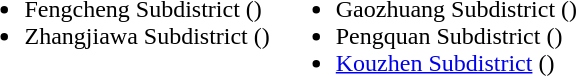<table>
<tr>
<td valign="top"><br><ul><li>Fengcheng Subdistrict ()</li><li>Zhangjiawa Subdistrict ()</li></ul></td>
<td valign="top"><br><ul><li>Gaozhuang Subdistrict ()</li><li>Pengquan Subdistrict ()</li><li><a href='#'>Kouzhen Subdistrict</a> ()</li></ul></td>
</tr>
</table>
